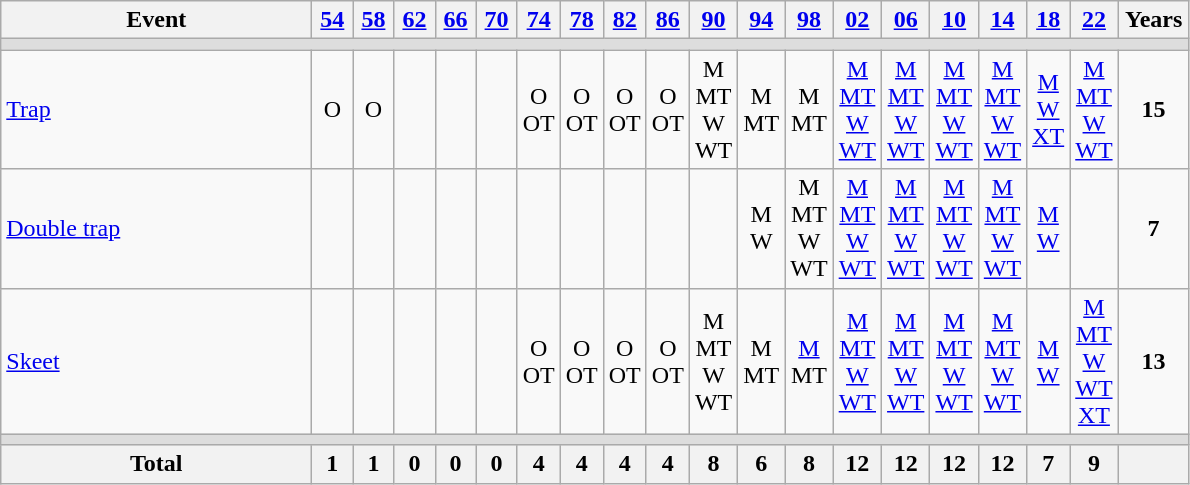<table class="wikitable" style="text-align:center">
<tr>
<th width="200">Event</th>
<th width=20><a href='#'>54</a></th>
<th width=20><a href='#'>58</a></th>
<th width=20><a href='#'>62</a></th>
<th width=20><a href='#'>66</a></th>
<th width=20><a href='#'>70</a></th>
<th width=20><a href='#'>74</a></th>
<th width=20><a href='#'>78</a></th>
<th width=20><a href='#'>82</a></th>
<th width=20><a href='#'>86</a></th>
<th width=20><a href='#'>90</a></th>
<th width=20><a href='#'>94</a></th>
<th width=20><a href='#'>98</a></th>
<th width=20><a href='#'>02</a></th>
<th width=20><a href='#'>06</a></th>
<th width=20><a href='#'>10</a></th>
<th width=20><a href='#'>14</a></th>
<th width=20><a href='#'>18</a></th>
<th width=20><a href='#'>22</a></th>
<th width=40>Years</th>
</tr>
<tr bgcolor=#DDDDDD>
<td colspan=20></td>
</tr>
<tr>
<td align=left><a href='#'>Trap</a></td>
<td>O</td>
<td>O</td>
<td></td>
<td></td>
<td></td>
<td>O<br>OT</td>
<td>O<br>OT</td>
<td>O<br>OT</td>
<td>O<br>OT</td>
<td>M<br>MT<br>W<br>WT</td>
<td>M<br>MT</td>
<td>M<br>MT</td>
<td><a href='#'>M</a><br><a href='#'>MT</a><br><a href='#'>W</a><br><a href='#'>WT</a></td>
<td><a href='#'>M</a><br><a href='#'>MT</a><br><a href='#'>W</a><br><a href='#'>WT</a></td>
<td><a href='#'>M</a><br><a href='#'>MT</a><br><a href='#'>W</a><br><a href='#'>WT</a></td>
<td><a href='#'>M</a><br><a href='#'>MT</a><br><a href='#'>W</a><br><a href='#'>WT</a></td>
<td><a href='#'>M</a><br><a href='#'>W</a><br><a href='#'>XT</a></td>
<td><a href='#'>M</a><br><a href='#'>MT</a><br><a href='#'>W</a><br><a href='#'>WT</a></td>
<td><strong>15</strong></td>
</tr>
<tr>
<td align=left><a href='#'>Double trap</a></td>
<td></td>
<td></td>
<td></td>
<td></td>
<td></td>
<td></td>
<td></td>
<td></td>
<td></td>
<td></td>
<td>M<br>W</td>
<td>M<br>MT<br>W<br>WT</td>
<td><a href='#'>M</a><br><a href='#'>MT</a><br><a href='#'>W</a><br><a href='#'>WT</a></td>
<td><a href='#'>M</a><br><a href='#'>MT</a><br><a href='#'>W</a><br><a href='#'>WT</a></td>
<td><a href='#'>M</a><br><a href='#'>MT</a><br><a href='#'>W</a><br><a href='#'>WT</a></td>
<td><a href='#'>M</a><br><a href='#'>MT</a><br><a href='#'>W</a><br><a href='#'>WT</a></td>
<td><a href='#'>M</a><br><a href='#'>W</a></td>
<td></td>
<td><strong>7</strong></td>
</tr>
<tr>
<td align=left><a href='#'>Skeet</a></td>
<td></td>
<td></td>
<td></td>
<td></td>
<td></td>
<td>O<br>OT</td>
<td>O<br>OT</td>
<td>O<br>OT</td>
<td>O<br>OT</td>
<td>M<br>MT<br>W<br>WT</td>
<td>M<br>MT</td>
<td><a href='#'>M</a><br>MT</td>
<td><a href='#'>M</a><br><a href='#'>MT</a><br><a href='#'>W</a><br><a href='#'>WT</a></td>
<td><a href='#'>M</a><br><a href='#'>MT</a><br><a href='#'>W</a><br><a href='#'>WT</a></td>
<td><a href='#'>M</a><br><a href='#'>MT</a><br><a href='#'>W</a><br><a href='#'>WT</a></td>
<td><a href='#'>M</a><br><a href='#'>MT</a><br><a href='#'>W</a><br><a href='#'>WT</a></td>
<td><a href='#'>M</a><br><a href='#'>W</a></td>
<td><a href='#'>M</a><br><a href='#'>MT</a><br><a href='#'>W</a><br><a href='#'>WT</a><br><a href='#'>XT</a></td>
<td><strong>13</strong></td>
</tr>
<tr bgcolor=#DDDDDD>
<td colspan=20></td>
</tr>
<tr>
<th>Total</th>
<th>1</th>
<th>1</th>
<th>0</th>
<th>0</th>
<th>0</th>
<th>4</th>
<th>4</th>
<th>4</th>
<th>4</th>
<th>8</th>
<th>6</th>
<th>8</th>
<th>12</th>
<th>12</th>
<th>12</th>
<th>12</th>
<th>7</th>
<th>9</th>
<th></th>
</tr>
</table>
